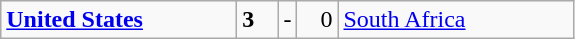<table class="wikitable">
<tr>
<td width=150> <strong><a href='#'>United States</a></strong></td>
<td style="width:20px; text-align:left;"><strong>3</strong></td>
<td>-</td>
<td style="width:20px; text-align:right;">0</td>
<td width=150> <a href='#'>South Africa</a></td>
</tr>
</table>
